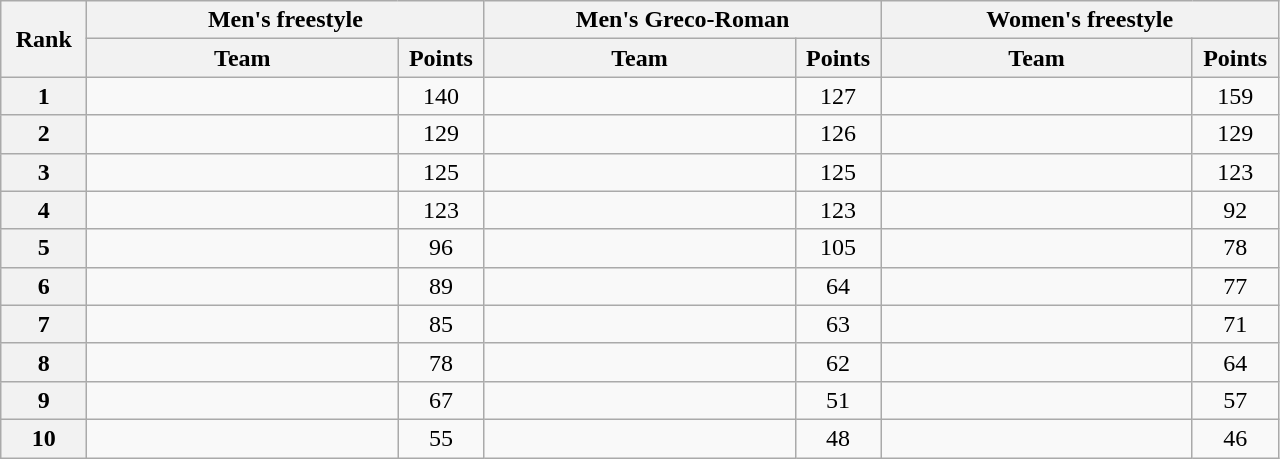<table class="wikitable" style="text-align:center;">
<tr>
<th rowspan="2" width="50">Rank</th>
<th colspan="2">Men's freestyle</th>
<th colspan="2">Men's Greco-Roman</th>
<th colspan="2">Women's freestyle</th>
</tr>
<tr>
<th width="200">Team</th>
<th width="50">Points</th>
<th width="200">Team</th>
<th width="50">Points</th>
<th width="200">Team</th>
<th width="50">Points</th>
</tr>
<tr>
<th>1</th>
<td align="left"></td>
<td>140</td>
<td align="left"></td>
<td>127</td>
<td align="left"></td>
<td>159</td>
</tr>
<tr>
<th>2</th>
<td align="left"></td>
<td>129</td>
<td align="left"></td>
<td>126</td>
<td align="left"></td>
<td>129</td>
</tr>
<tr>
<th>3</th>
<td align="left"></td>
<td>125</td>
<td align="left"></td>
<td>125</td>
<td align="left"></td>
<td>123</td>
</tr>
<tr>
<th>4</th>
<td align="left"></td>
<td>123</td>
<td align="left"></td>
<td>123</td>
<td align="left"></td>
<td>92</td>
</tr>
<tr>
<th>5</th>
<td align="left"></td>
<td>96</td>
<td align="left"></td>
<td>105</td>
<td align="left"></td>
<td>78</td>
</tr>
<tr>
<th>6</th>
<td align="left"></td>
<td>89</td>
<td align="left"></td>
<td>64</td>
<td align="left"></td>
<td>77</td>
</tr>
<tr>
<th>7</th>
<td align="left"></td>
<td>85</td>
<td align="left"></td>
<td>63</td>
<td align="left"></td>
<td>71</td>
</tr>
<tr>
<th>8</th>
<td align="left"></td>
<td>78</td>
<td align="left"></td>
<td>62</td>
<td align="left"></td>
<td>64</td>
</tr>
<tr>
<th>9</th>
<td align="left"></td>
<td>67</td>
<td align="left"></td>
<td>51</td>
<td align="left"></td>
<td>57</td>
</tr>
<tr>
<th>10</th>
<td align="left"></td>
<td>55</td>
<td align="left"></td>
<td>48</td>
<td align="left"></td>
<td>46</td>
</tr>
</table>
